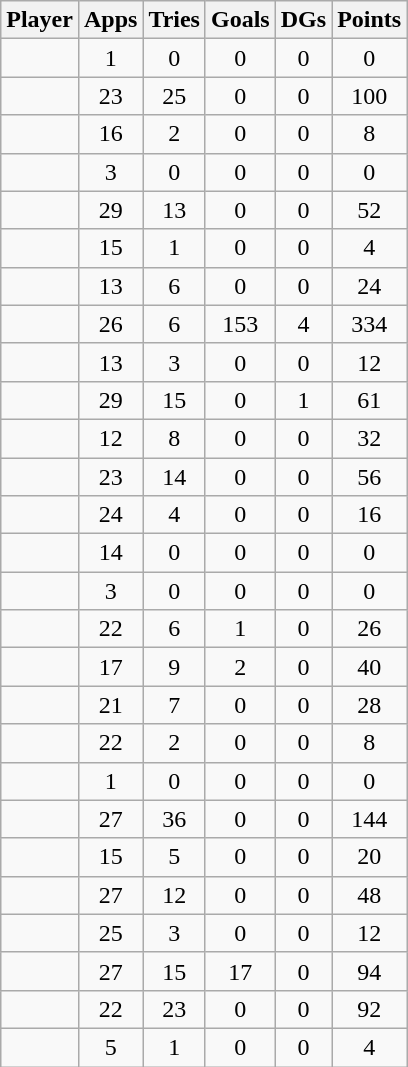<table class="wikitable sortable" style="text-align:center;">
<tr>
<th><strong>Player</strong></th>
<th><strong>Apps</strong></th>
<th><strong>Tries</strong></th>
<th><strong>Goals</strong></th>
<th><strong>DGs</strong></th>
<th><strong>Points</strong></th>
</tr>
<tr>
<td align=left></td>
<td>1</td>
<td>0</td>
<td>0</td>
<td>0</td>
<td>0</td>
</tr>
<tr>
<td align=left></td>
<td>23</td>
<td>25</td>
<td>0</td>
<td>0</td>
<td>100</td>
</tr>
<tr>
<td align=left></td>
<td>16</td>
<td>2</td>
<td>0</td>
<td>0</td>
<td>8</td>
</tr>
<tr>
<td align=left></td>
<td>3</td>
<td>0</td>
<td>0</td>
<td>0</td>
<td>0</td>
</tr>
<tr>
<td align=left></td>
<td>29</td>
<td>13</td>
<td>0</td>
<td>0</td>
<td>52</td>
</tr>
<tr>
<td align=left></td>
<td>15</td>
<td>1</td>
<td>0</td>
<td>0</td>
<td>4</td>
</tr>
<tr>
<td align=left></td>
<td>13</td>
<td>6</td>
<td>0</td>
<td>0</td>
<td>24</td>
</tr>
<tr>
<td align=left></td>
<td>26</td>
<td>6</td>
<td>153</td>
<td>4</td>
<td>334</td>
</tr>
<tr>
<td align=left></td>
<td>13</td>
<td>3</td>
<td>0</td>
<td>0</td>
<td>12</td>
</tr>
<tr>
<td align=left></td>
<td>29</td>
<td>15</td>
<td>0</td>
<td>1</td>
<td>61</td>
</tr>
<tr>
<td align=left></td>
<td>12</td>
<td>8</td>
<td>0</td>
<td>0</td>
<td>32</td>
</tr>
<tr>
<td align=left></td>
<td>23</td>
<td>14</td>
<td>0</td>
<td>0</td>
<td>56</td>
</tr>
<tr>
<td align=left></td>
<td>24</td>
<td>4</td>
<td>0</td>
<td>0</td>
<td>16</td>
</tr>
<tr>
<td align=left></td>
<td>14</td>
<td>0</td>
<td>0</td>
<td>0</td>
<td>0</td>
</tr>
<tr>
<td align=left></td>
<td>3</td>
<td>0</td>
<td>0</td>
<td>0</td>
<td>0</td>
</tr>
<tr>
<td align=left></td>
<td>22</td>
<td>6</td>
<td>1</td>
<td>0</td>
<td>26</td>
</tr>
<tr>
<td align=left></td>
<td>17</td>
<td>9</td>
<td>2</td>
<td>0</td>
<td>40</td>
</tr>
<tr>
<td align=left></td>
<td>21</td>
<td>7</td>
<td>0</td>
<td>0</td>
<td>28</td>
</tr>
<tr>
<td align=left></td>
<td>22</td>
<td>2</td>
<td>0</td>
<td>0</td>
<td>8</td>
</tr>
<tr>
<td align=left></td>
<td>1</td>
<td>0</td>
<td>0</td>
<td>0</td>
<td>0</td>
</tr>
<tr>
<td align=left></td>
<td>27</td>
<td>36</td>
<td>0</td>
<td>0</td>
<td>144</td>
</tr>
<tr>
<td align=left></td>
<td>15</td>
<td>5</td>
<td>0</td>
<td>0</td>
<td>20</td>
</tr>
<tr>
<td align=left></td>
<td>27</td>
<td>12</td>
<td>0</td>
<td>0</td>
<td>48</td>
</tr>
<tr>
<td align=left></td>
<td>25</td>
<td>3</td>
<td>0</td>
<td>0</td>
<td>12</td>
</tr>
<tr>
<td align=left></td>
<td>27</td>
<td>15</td>
<td>17</td>
<td>0</td>
<td>94</td>
</tr>
<tr>
<td align=left></td>
<td>22</td>
<td>23</td>
<td>0</td>
<td>0</td>
<td>92</td>
</tr>
<tr>
<td align=left></td>
<td>5</td>
<td>1</td>
<td>0</td>
<td>0</td>
<td>4</td>
</tr>
</table>
